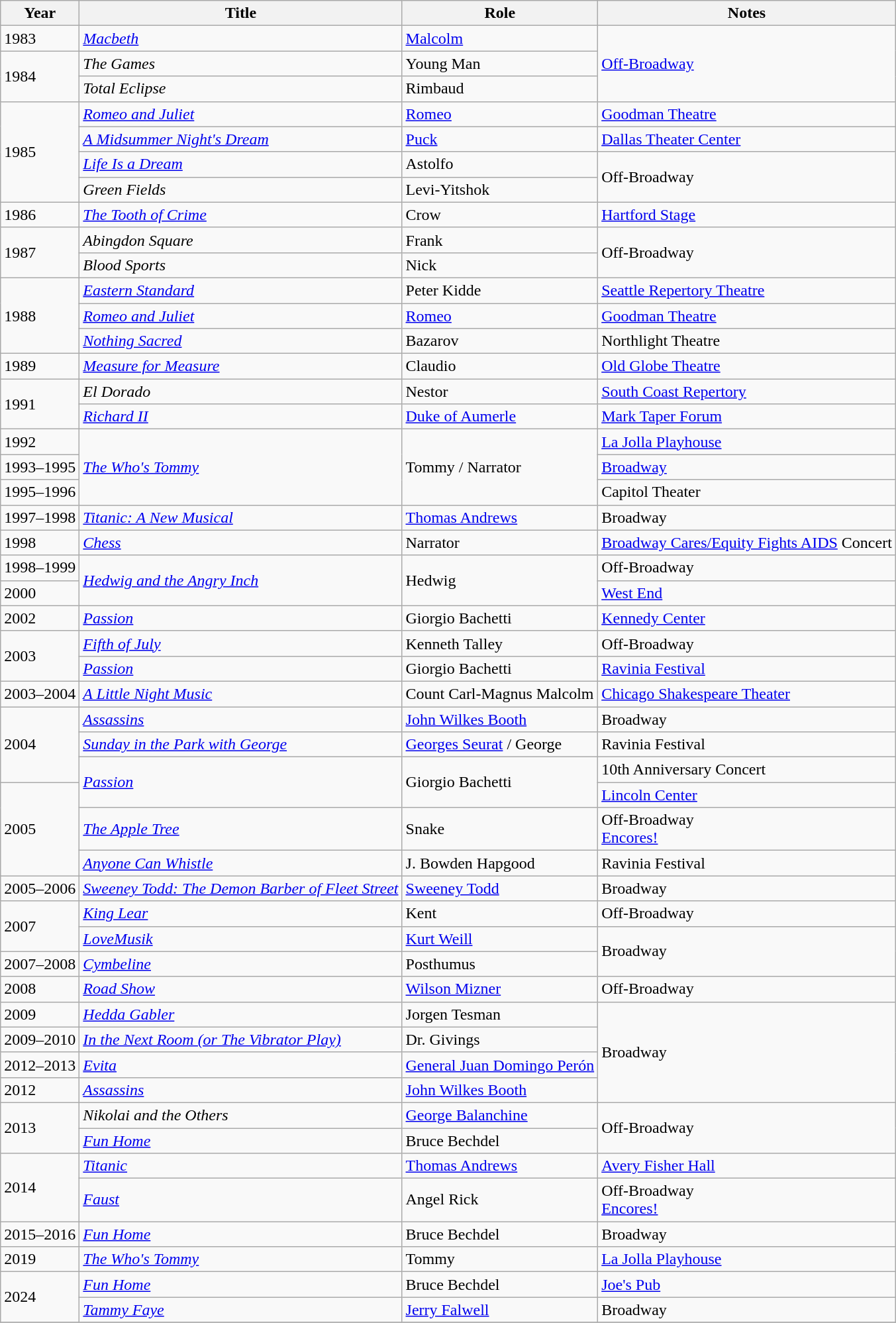<table class="wikitable sortable">
<tr>
<th>Year</th>
<th>Title</th>
<th>Role</th>
<th>Notes</th>
</tr>
<tr>
<td>1983</td>
<td><em><a href='#'>Macbeth</a></em></td>
<td><a href='#'>Malcolm</a></td>
<td rowspan=3><a href='#'>Off-Broadway</a></td>
</tr>
<tr>
<td rowspan=2>1984</td>
<td><em>The Games</em></td>
<td>Young Man</td>
</tr>
<tr>
<td><em>Total Eclipse</em></td>
<td>Rimbaud</td>
</tr>
<tr>
<td rowspan=4>1985</td>
<td><em><a href='#'>Romeo and Juliet</a></em></td>
<td><a href='#'>Romeo</a></td>
<td><a href='#'>Goodman Theatre</a></td>
</tr>
<tr>
<td><em><a href='#'>A Midsummer Night's Dream</a></em></td>
<td><a href='#'>Puck</a></td>
<td><a href='#'>Dallas Theater Center</a></td>
</tr>
<tr>
<td><em><a href='#'>Life Is a Dream</a></em></td>
<td>Astolfo</td>
<td rowspan=2>Off-Broadway</td>
</tr>
<tr>
<td><em>Green Fields</em></td>
<td>Levi-Yitshok</td>
</tr>
<tr>
<td>1986</td>
<td><em><a href='#'>The Tooth of Crime</a></em></td>
<td>Crow</td>
<td><a href='#'>Hartford Stage</a></td>
</tr>
<tr>
<td rowspan=2>1987</td>
<td><em>Abingdon Square</em></td>
<td>Frank</td>
<td rowspan=2>Off-Broadway</td>
</tr>
<tr>
<td><em>Blood Sports</em></td>
<td>Nick</td>
</tr>
<tr>
<td rowspan=3>1988</td>
<td><em><a href='#'>Eastern Standard</a></em></td>
<td>Peter Kidde</td>
<td><a href='#'>Seattle Repertory Theatre</a></td>
</tr>
<tr>
<td><em><a href='#'>Romeo and Juliet</a></em></td>
<td><a href='#'>Romeo</a></td>
<td><a href='#'>Goodman Theatre</a></td>
</tr>
<tr>
<td><em><a href='#'>Nothing Sacred</a></em></td>
<td>Bazarov</td>
<td>Northlight Theatre</td>
</tr>
<tr>
<td>1989</td>
<td><em><a href='#'>Measure for Measure</a></em></td>
<td>Claudio</td>
<td><a href='#'>Old Globe Theatre</a></td>
</tr>
<tr>
<td rowspan=2>1991</td>
<td><em>El Dorado</em></td>
<td>Nestor</td>
<td><a href='#'>South Coast Repertory</a></td>
</tr>
<tr>
<td><em><a href='#'>Richard II</a></em></td>
<td><a href='#'>Duke of Aumerle</a></td>
<td><a href='#'>Mark Taper Forum</a></td>
</tr>
<tr>
<td>1992</td>
<td rowspan=3><em><a href='#'>The Who's Tommy</a></em></td>
<td rowspan=3>Tommy / Narrator</td>
<td><a href='#'>La Jolla Playhouse</a></td>
</tr>
<tr>
<td>1993–1995</td>
<td><a href='#'>Broadway</a></td>
</tr>
<tr>
<td>1995–1996</td>
<td>Capitol Theater</td>
</tr>
<tr>
<td>1997–1998</td>
<td><em><a href='#'>Titanic: A New Musical</a></em></td>
<td><a href='#'>Thomas Andrews</a></td>
<td>Broadway</td>
</tr>
<tr>
<td>1998</td>
<td><a href='#'><em>Chess</em></a></td>
<td>Narrator</td>
<td><a href='#'>Broadway Cares/Equity Fights AIDS</a> Concert</td>
</tr>
<tr>
<td>1998–1999</td>
<td rowspan=2><em><a href='#'>Hedwig and the Angry Inch</a></em></td>
<td rowspan=2>Hedwig</td>
<td>Off-Broadway</td>
</tr>
<tr>
<td>2000</td>
<td><a href='#'>West End</a></td>
</tr>
<tr>
<td>2002</td>
<td><em><a href='#'>Passion</a></em></td>
<td>Giorgio Bachetti</td>
<td><a href='#'>Kennedy Center</a></td>
</tr>
<tr>
<td rowspan=2>2003</td>
<td><em><a href='#'>Fifth of July</a></em></td>
<td>Kenneth Talley</td>
<td>Off-Broadway</td>
</tr>
<tr>
<td><em><a href='#'>Passion</a></em></td>
<td>Giorgio Bachetti</td>
<td><a href='#'>Ravinia Festival</a></td>
</tr>
<tr>
<td>2003–2004</td>
<td><em><a href='#'>A Little Night Music</a></em></td>
<td>Count Carl-Magnus Malcolm</td>
<td><a href='#'>Chicago Shakespeare Theater</a></td>
</tr>
<tr>
<td rowspan=3>2004</td>
<td><em><a href='#'>Assassins</a></em></td>
<td><a href='#'>John Wilkes Booth</a></td>
<td>Broadway</td>
</tr>
<tr>
<td><em><a href='#'>Sunday in the Park with George</a></em></td>
<td><a href='#'>Georges Seurat</a> / George</td>
<td>Ravinia Festival</td>
</tr>
<tr>
<td rowspan=2><em><a href='#'>Passion</a></em></td>
<td rowspan=2>Giorgio Bachetti</td>
<td>10th Anniversary Concert</td>
</tr>
<tr>
<td rowspan=3>2005</td>
<td><a href='#'>Lincoln Center</a></td>
</tr>
<tr>
<td><em><a href='#'>The Apple Tree</a></em></td>
<td>Snake</td>
<td>Off-Broadway<br><a href='#'>Encores!</a></td>
</tr>
<tr>
<td><em><a href='#'>Anyone Can Whistle</a></em></td>
<td>J. Bowden Hapgood</td>
<td>Ravinia Festival</td>
</tr>
<tr>
<td>2005–2006</td>
<td><em><a href='#'>Sweeney Todd: The Demon Barber of Fleet Street</a></em></td>
<td><a href='#'>Sweeney Todd</a></td>
<td>Broadway</td>
</tr>
<tr>
<td rowspan=2>2007</td>
<td><em><a href='#'>King Lear</a></em></td>
<td>Kent</td>
<td>Off-Broadway</td>
</tr>
<tr>
<td><em><a href='#'>LoveMusik</a></em></td>
<td><a href='#'>Kurt Weill</a></td>
<td rowspan=2>Broadway</td>
</tr>
<tr>
<td>2007–2008</td>
<td><em><a href='#'>Cymbeline</a></em></td>
<td>Posthumus</td>
</tr>
<tr>
<td>2008</td>
<td><em><a href='#'>Road Show</a></em></td>
<td><a href='#'>Wilson Mizner</a></td>
<td>Off-Broadway</td>
</tr>
<tr>
<td>2009</td>
<td><em><a href='#'>Hedda Gabler</a></em></td>
<td>Jorgen Tesman</td>
<td rowspan=4>Broadway</td>
</tr>
<tr>
<td>2009–2010</td>
<td><em><a href='#'>In the Next Room (or The Vibrator Play)</a></em></td>
<td>Dr. Givings</td>
</tr>
<tr>
<td>2012–2013</td>
<td><em><a href='#'>Evita</a></em></td>
<td><a href='#'>General Juan Domingo Perón</a></td>
</tr>
<tr>
<td>2012</td>
<td><em><a href='#'>Assassins</a></em></td>
<td><a href='#'>John Wilkes Booth</a></td>
</tr>
<tr>
<td rowspan="2">2013</td>
<td><em>Nikolai and the Others</em></td>
<td><a href='#'>George Balanchine</a></td>
<td rowspan=2>Off-Broadway</td>
</tr>
<tr>
<td><em><a href='#'>Fun Home</a></em></td>
<td>Bruce Bechdel</td>
</tr>
<tr>
<td rowspan=2>2014</td>
<td><em><a href='#'>Titanic</a></em></td>
<td><a href='#'>Thomas Andrews</a></td>
<td><a href='#'>Avery Fisher Hall</a></td>
</tr>
<tr>
<td><a href='#'><em>Faust</em></a></td>
<td>Angel Rick</td>
<td>Off-Broadway<br><a href='#'>Encores!</a></td>
</tr>
<tr>
<td>2015–2016</td>
<td><em><a href='#'>Fun Home</a></em></td>
<td>Bruce Bechdel</td>
<td>Broadway</td>
</tr>
<tr>
<td>2019</td>
<td><em><a href='#'>The Who's Tommy</a></em></td>
<td>Tommy</td>
<td><a href='#'>La Jolla Playhouse</a></td>
</tr>
<tr>
<td rowspan=2>2024</td>
<td><em><a href='#'>Fun Home</a></em></td>
<td>Bruce Bechdel</td>
<td><a href='#'>Joe's Pub</a></td>
</tr>
<tr>
<td><a href='#'><em>Tammy Faye</em></a></td>
<td><a href='#'>Jerry Falwell</a></td>
<td>Broadway</td>
</tr>
<tr>
</tr>
</table>
